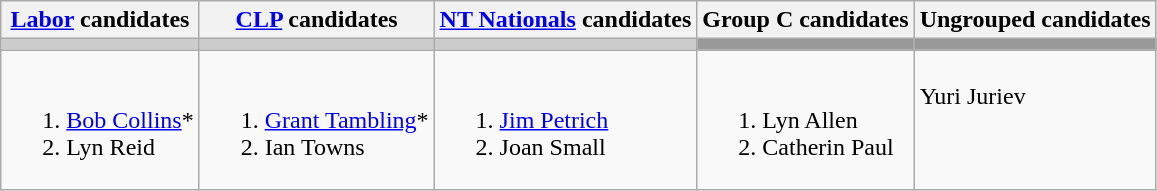<table class="wikitable">
<tr>
<th><a href='#'>Labor</a> candidates</th>
<th><a href='#'>CLP</a> candidates</th>
<th><a href='#'>NT Nationals</a> candidates</th>
<th>Group C candidates</th>
<th>Ungrouped candidates</th>
</tr>
<tr bgcolor="#cccccc">
<td></td>
<td></td>
<td></td>
<td bgcolor="#999999"></td>
<td bgcolor="#999999"></td>
</tr>
<tr>
<td><br><ol><li><a href='#'>Bob Collins</a>*</li><li>Lyn Reid</li></ol></td>
<td><br><ol><li><a href='#'>Grant Tambling</a>*</li><li>Ian Towns</li></ol></td>
<td valign=top><br><ol><li><a href='#'>Jim Petrich</a></li><li>Joan Small</li></ol></td>
<td valign=top><br><ol><li>Lyn Allen</li><li>Catherin Paul</li></ol></td>
<td valign=top><br>Yuri Juriev</td>
</tr>
</table>
